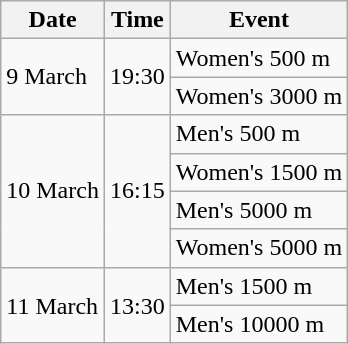<table class="wikitable">
<tr>
<th>Date</th>
<th>Time</th>
<th>Event</th>
</tr>
<tr>
<td rowspan=2>9 March</td>
<td rowspan=2>19:30</td>
<td>Women's 500 m</td>
</tr>
<tr>
<td>Women's 3000 m</td>
</tr>
<tr>
<td rowspan=4>10 March</td>
<td rowspan=4>16:15</td>
<td>Men's 500 m</td>
</tr>
<tr>
<td>Women's 1500 m</td>
</tr>
<tr>
<td>Men's 5000 m</td>
</tr>
<tr>
<td>Women's 5000 m</td>
</tr>
<tr>
<td rowspan=2>11 March</td>
<td rowspan=2>13:30</td>
<td>Men's 1500 m</td>
</tr>
<tr>
<td>Men's 10000 m</td>
</tr>
</table>
